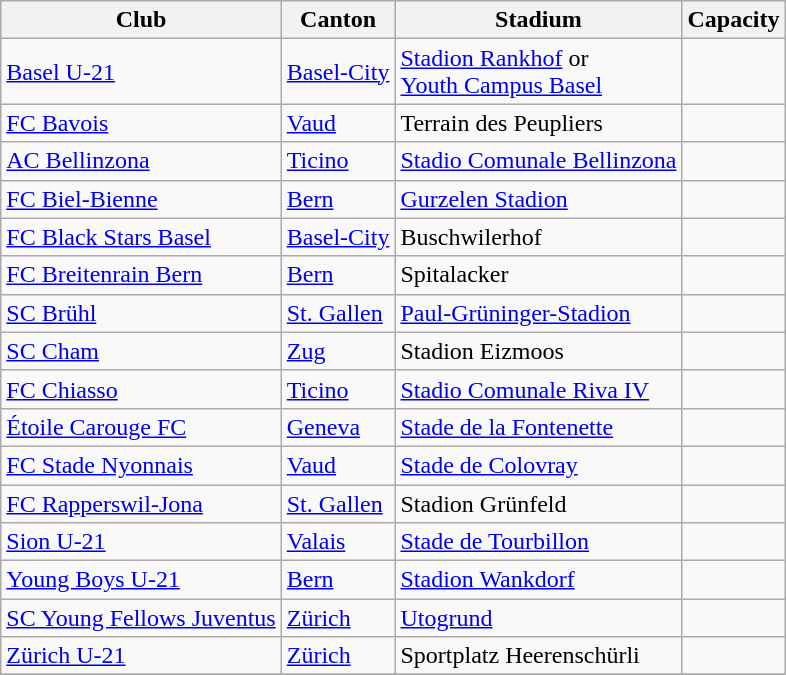<table class="wikitable">
<tr>
<th>Club</th>
<th>Canton</th>
<th>Stadium</th>
<th>Capacity</th>
</tr>
<tr>
<td><a href='#'>Basel U-21</a></td>
<td><a href='#'>Basel-City</a></td>
<td><a href='#'>Stadion Rankhof</a> or<br><a href='#'>Youth Campus Basel</a></td>
<td><br></td>
</tr>
<tr>
<td><a href='#'>FC Bavois</a></td>
<td><a href='#'>Vaud</a></td>
<td>Terrain des Peupliers</td>
<td></td>
</tr>
<tr>
<td><a href='#'>AC Bellinzona</a></td>
<td><a href='#'>Ticino</a></td>
<td><a href='#'>Stadio Comunale Bellinzona</a></td>
<td></td>
</tr>
<tr>
<td><a href='#'>FC Biel-Bienne</a></td>
<td><a href='#'>Bern</a></td>
<td><a href='#'>Gurzelen Stadion</a></td>
<td></td>
</tr>
<tr>
<td><a href='#'>FC Black Stars Basel</a></td>
<td><a href='#'>Basel-City</a></td>
<td>Buschwilerhof</td>
<td></td>
</tr>
<tr>
<td><a href='#'>FC Breitenrain Bern</a></td>
<td><a href='#'>Bern</a></td>
<td>Spitalacker</td>
<td></td>
</tr>
<tr>
<td><a href='#'>SC Brühl</a></td>
<td><a href='#'>St. Gallen</a></td>
<td><a href='#'>Paul-Grüninger-Stadion</a></td>
<td></td>
</tr>
<tr>
<td><a href='#'>SC Cham</a></td>
<td><a href='#'>Zug</a></td>
<td>Stadion Eizmoos</td>
<td></td>
</tr>
<tr>
<td><a href='#'>FC Chiasso</a></td>
<td><a href='#'>Ticino</a></td>
<td><a href='#'>Stadio Comunale Riva IV</a></td>
<td></td>
</tr>
<tr>
<td><a href='#'>Étoile Carouge FC</a></td>
<td><a href='#'>Geneva</a></td>
<td><a href='#'>Stade de la Fontenette</a></td>
<td></td>
</tr>
<tr>
<td><a href='#'>FC Stade Nyonnais</a></td>
<td><a href='#'>Vaud</a></td>
<td><a href='#'>Stade de Colovray</a></td>
<td></td>
</tr>
<tr>
<td><a href='#'>FC Rapperswil-Jona</a></td>
<td><a href='#'>St. Gallen</a></td>
<td>Stadion Grünfeld</td>
<td></td>
</tr>
<tr>
<td><a href='#'>Sion U-21</a></td>
<td><a href='#'>Valais</a></td>
<td><a href='#'>Stade de Tourbillon</a></td>
<td></td>
</tr>
<tr>
<td><a href='#'>Young Boys U-21</a></td>
<td><a href='#'>Bern</a></td>
<td><a href='#'>Stadion Wankdorf</a></td>
<td><br></td>
</tr>
<tr>
<td><a href='#'>SC Young Fellows Juventus</a></td>
<td><a href='#'>Zürich</a></td>
<td><a href='#'>Utogrund</a></td>
<td></td>
</tr>
<tr>
<td><a href='#'>Zürich U-21</a></td>
<td><a href='#'>Zürich</a></td>
<td>Sportplatz Heerenschürli</td>
<td></td>
</tr>
<tr>
</tr>
</table>
